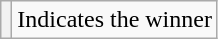<table class="wikitable">
<tr>
<th scope="row" style="text-align:center;" style="background:#FAEB86; height:20px; width:20px"></th>
<td>Indicates the winner</td>
</tr>
</table>
